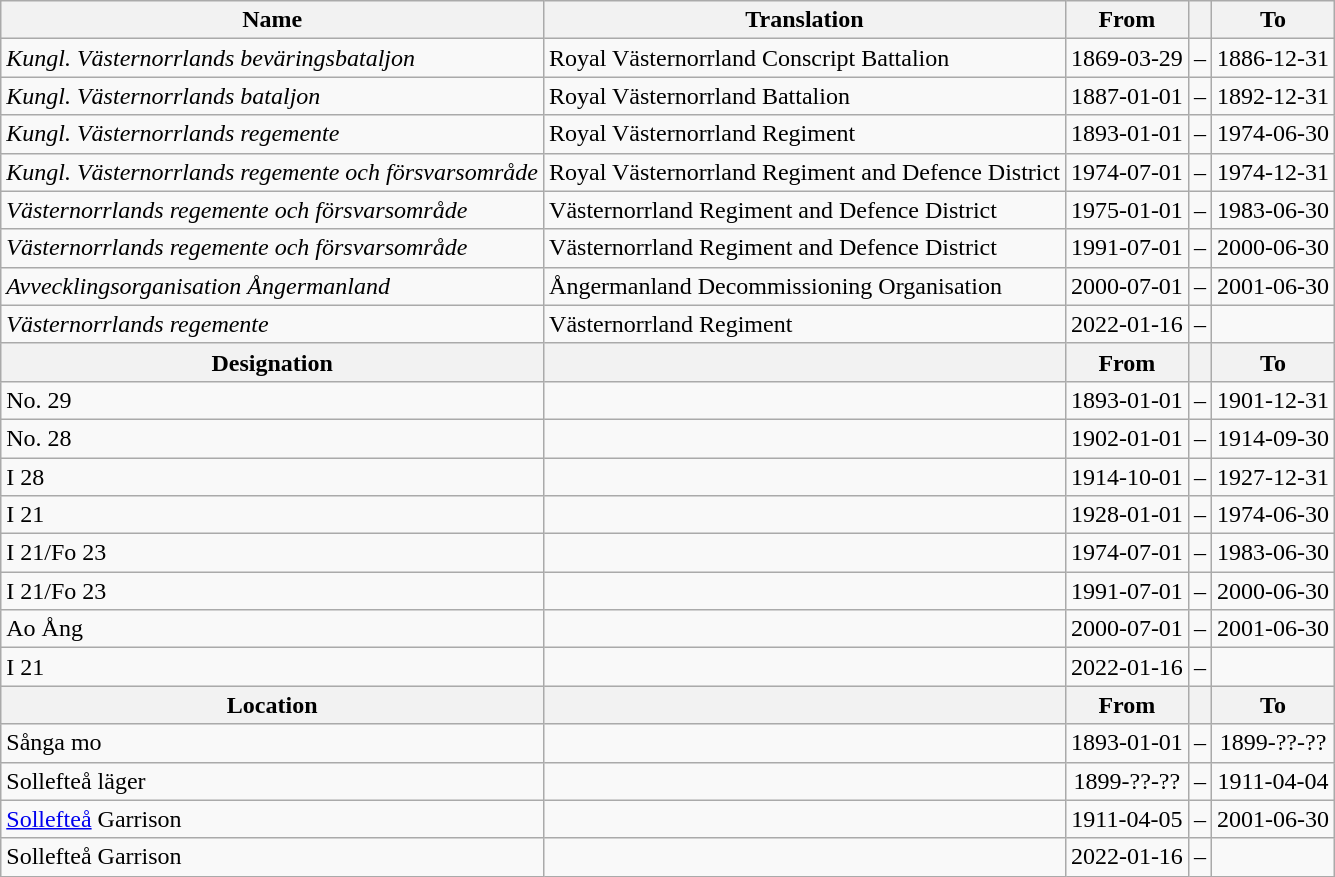<table class="wikitable">
<tr>
<th style="font-weight:bold;">Name</th>
<th style="font-weight:bold;">Translation</th>
<th style="text-align: center; font-weight:bold;">From</th>
<th></th>
<th style="text-align: center; font-weight:bold;">To</th>
</tr>
<tr>
<td style="font-style:italic;">Kungl. Västernorrlands beväringsbataljon</td>
<td>Royal Västernorrland Conscript Battalion</td>
<td>1869-03-29</td>
<td>–</td>
<td>1886-12-31</td>
</tr>
<tr>
<td style="font-style:italic;">Kungl. Västernorrlands bataljon</td>
<td>Royal Västernorrland Battalion</td>
<td>1887-01-01</td>
<td>–</td>
<td>1892-12-31</td>
</tr>
<tr>
<td style="font-style:italic;">Kungl. Västernorrlands regemente</td>
<td>Royal Västernorrland Regiment</td>
<td>1893-01-01</td>
<td>–</td>
<td>1974-06-30</td>
</tr>
<tr>
<td style="font-style:italic;">Kungl. Västernorrlands regemente och försvarsområde</td>
<td>Royal Västernorrland Regiment and Defence District</td>
<td>1974-07-01</td>
<td>–</td>
<td>1974-12-31</td>
</tr>
<tr>
<td style="font-style:italic;">Västernorrlands regemente och försvarsområde</td>
<td>Västernorrland Regiment and Defence District</td>
<td>1975-01-01</td>
<td>–</td>
<td>1983-06-30</td>
</tr>
<tr>
<td style="font-style:italic;">Västernorrlands regemente och försvarsområde</td>
<td>Västernorrland Regiment and Defence District</td>
<td>1991-07-01</td>
<td>–</td>
<td>2000-06-30</td>
</tr>
<tr>
<td style="font-style:italic;">Avvecklingsorganisation Ångermanland</td>
<td>Ångermanland Decommissioning Organisation</td>
<td>2000-07-01</td>
<td>–</td>
<td>2001-06-30</td>
</tr>
<tr>
<td style="font-style:italic;">Västernorrlands regemente</td>
<td>Västernorrland Regiment</td>
<td>2022-01-16</td>
<td>–</td>
<td></td>
</tr>
<tr>
<th style="font-weight:bold;">Designation</th>
<th style="font-weight:bold;"></th>
<th style="text-align: center; font-weight:bold;">From</th>
<th></th>
<th style="text-align: center; font-weight:bold;">To</th>
</tr>
<tr>
<td>No. 29</td>
<td></td>
<td style="text-align: center;">1893-01-01</td>
<td style="text-align: center;">–</td>
<td style="text-align: center;">1901-12-31</td>
</tr>
<tr>
<td>No. 28</td>
<td></td>
<td style="text-align: center;">1902-01-01</td>
<td style="text-align: center;">–</td>
<td style="text-align: center;">1914-09-30</td>
</tr>
<tr>
<td>I 28</td>
<td></td>
<td style="text-align: center;">1914-10-01</td>
<td style="text-align: center;">–</td>
<td style="text-align: center;">1927-12-31</td>
</tr>
<tr>
<td>I 21</td>
<td></td>
<td style="text-align: center;">1928-01-01</td>
<td style="text-align: center;">–</td>
<td style="text-align: center;">1974-06-30</td>
</tr>
<tr>
<td>I 21/Fo 23</td>
<td></td>
<td style="text-align: center;">1974-07-01</td>
<td style="text-align: center;">–</td>
<td style="text-align: center;">1983-06-30</td>
</tr>
<tr>
<td>I 21/Fo 23</td>
<td></td>
<td style="text-align: center;">1991-07-01</td>
<td style="text-align: center;">–</td>
<td style="text-align: center;">2000-06-30</td>
</tr>
<tr>
<td>Ao Ång</td>
<td></td>
<td style="text-align: center;">2000-07-01</td>
<td style="text-align: center;">–</td>
<td style="text-align: center;">2001-06-30</td>
</tr>
<tr>
<td>I 21</td>
<td></td>
<td style="text-align: center;">2022-01-16</td>
<td style="text-align: center;">–</td>
<td style="text-align: center;"></td>
</tr>
<tr>
<th style="font-weight:bold;">Location</th>
<th style="font-weight:bold;"></th>
<th style="text-align: center; font-weight:bold;">From</th>
<th></th>
<th style="text-align: center; font-weight:bold;">To</th>
</tr>
<tr>
<td>Sånga mo</td>
<td></td>
<td style="text-align: center;">1893-01-01</td>
<td style="text-align: center;">–</td>
<td style="text-align: center;">1899-??-??</td>
</tr>
<tr>
<td>Sollefteå läger</td>
<td></td>
<td style="text-align: center;">1899-??-??</td>
<td style="text-align: center;">–</td>
<td style="text-align: center;">1911-04-04</td>
</tr>
<tr>
<td><a href='#'>Sollefteå</a> Garrison</td>
<td></td>
<td style="text-align: center;">1911-04-05</td>
<td style="text-align: center;">–</td>
<td style="text-align: center;">2001-06-30</td>
</tr>
<tr>
<td>Sollefteå Garrison</td>
<td></td>
<td style="text-align: center;">2022-01-16</td>
<td style="text-align: center;">–</td>
<td style="text-align: center;"></td>
</tr>
</table>
